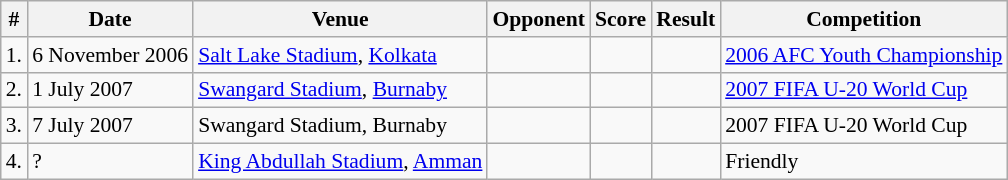<table class="wikitable collapsible collapsed" style="font-size:90%">
<tr>
<th>#</th>
<th>Date</th>
<th>Venue</th>
<th>Opponent</th>
<th>Score</th>
<th>Result</th>
<th>Competition</th>
</tr>
<tr>
<td>1.</td>
<td>6 November 2006</td>
<td><a href='#'>Salt Lake Stadium</a>, <a href='#'>Kolkata</a></td>
<td></td>
<td></td>
<td></td>
<td><a href='#'>2006 AFC Youth Championship</a></td>
</tr>
<tr>
<td>2.</td>
<td>1 July 2007</td>
<td><a href='#'>Swangard Stadium</a>, <a href='#'>Burnaby</a></td>
<td></td>
<td></td>
<td></td>
<td><a href='#'>2007 FIFA U-20 World Cup</a></td>
</tr>
<tr>
<td>3.</td>
<td>7 July 2007</td>
<td>Swangard Stadium, Burnaby</td>
<td></td>
<td></td>
<td></td>
<td>2007 FIFA U-20 World Cup</td>
</tr>
<tr>
<td>4.</td>
<td>?</td>
<td><a href='#'>King Abdullah Stadium</a>, <a href='#'>Amman</a></td>
<td></td>
<td></td>
<td></td>
<td>Friendly</td>
</tr>
</table>
